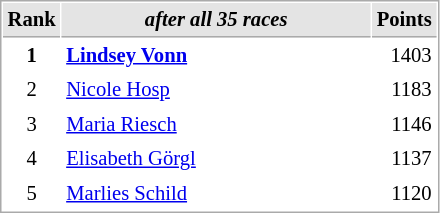<table cellspacing="1" cellpadding="3" style="border:1px solid #AAAAAA;font-size:86%">
<tr bgcolor="#E4E4E4">
<th style="border-bottom:1px solid #AAAAAA" width=10>Rank</th>
<th style="border-bottom:1px solid #AAAAAA" width=200><strong><em>after all 35 races</em></strong></th>
<th style="border-bottom:1px solid #AAAAAA" width=20>Points</th>
</tr>
<tr>
<td align="center"><strong>1</strong></td>
<td> <strong><a href='#'>Lindsey Vonn</a> </strong></td>
<td align="right">1403</td>
</tr>
<tr>
<td align="center">2</td>
<td> <a href='#'>Nicole Hosp</a></td>
<td align="right">1183</td>
</tr>
<tr>
<td align="center">3</td>
<td> <a href='#'>Maria Riesch</a></td>
<td align="right">1146</td>
</tr>
<tr>
<td align="center">4</td>
<td> <a href='#'>Elisabeth Görgl</a></td>
<td align="right">1137</td>
</tr>
<tr>
<td align="center">5</td>
<td> <a href='#'>Marlies Schild</a></td>
<td align="right">1120</td>
</tr>
</table>
